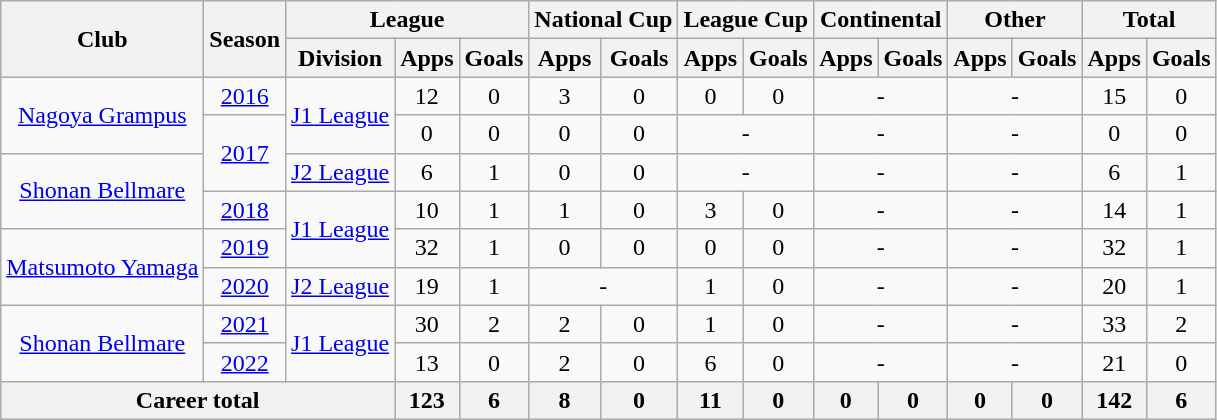<table class="wikitable" style="text-align: center;">
<tr>
<th rowspan="2">Club</th>
<th rowspan="2">Season</th>
<th colspan="3">League</th>
<th colspan="2">National Cup</th>
<th colspan="2">League Cup</th>
<th colspan="2">Continental</th>
<th colspan="2">Other</th>
<th colspan="2">Total</th>
</tr>
<tr>
<th>Division</th>
<th>Apps</th>
<th>Goals</th>
<th>Apps</th>
<th>Goals</th>
<th>Apps</th>
<th>Goals</th>
<th>Apps</th>
<th>Goals</th>
<th>Apps</th>
<th>Goals</th>
<th>Apps</th>
<th>Goals</th>
</tr>
<tr>
<td rowspan="2" valign="center"><a href='#'>Nagoya Grampus</a></td>
<td><a href='#'>2016</a></td>
<td rowspan="2"><a href='#'>J1 League</a></td>
<td>12</td>
<td>0</td>
<td>3</td>
<td>0</td>
<td>0</td>
<td>0</td>
<td colspan="2">-</td>
<td colspan="2">-</td>
<td>15</td>
<td>0</td>
</tr>
<tr>
<td rowspan="2"><a href='#'>2017</a></td>
<td>0</td>
<td>0</td>
<td>0</td>
<td>0</td>
<td colspan="2">-</td>
<td colspan="2">-</td>
<td colspan="2">-</td>
<td>0</td>
<td>0</td>
</tr>
<tr>
<td rowspan="2" valign="center"><a href='#'>Shonan Bellmare</a></td>
<td><a href='#'>J2 League</a></td>
<td>6</td>
<td>1</td>
<td>0</td>
<td>0</td>
<td colspan="2">-</td>
<td colspan="2">-</td>
<td colspan="2">-</td>
<td>6</td>
<td>1</td>
</tr>
<tr>
<td><a href='#'>2018</a></td>
<td rowspan="2"><a href='#'>J1 League</a></td>
<td>10</td>
<td>1</td>
<td>1</td>
<td>0</td>
<td>3</td>
<td>0</td>
<td colspan="2">-</td>
<td colspan="2">-</td>
<td>14</td>
<td>1</td>
</tr>
<tr>
<td rowspan="2"><a href='#'>Matsumoto Yamaga</a></td>
<td><a href='#'>2019</a></td>
<td>32</td>
<td>1</td>
<td>0</td>
<td>0</td>
<td>0</td>
<td>0</td>
<td colspan="2">-</td>
<td colspan="2">-</td>
<td>32</td>
<td>1</td>
</tr>
<tr>
<td><a href='#'>2020</a></td>
<td><a href='#'>J2 League</a></td>
<td>19</td>
<td>1</td>
<td colspan="2">-</td>
<td>1</td>
<td>0</td>
<td colspan="2">-</td>
<td colspan="2">-</td>
<td>20</td>
<td>1</td>
</tr>
<tr>
<td rowspan="2"><a href='#'>Shonan Bellmare</a></td>
<td><a href='#'>2021</a></td>
<td rowspan="2"><a href='#'>J1 League</a></td>
<td>30</td>
<td>2</td>
<td>2</td>
<td>0</td>
<td>1</td>
<td>0</td>
<td colspan="2">-</td>
<td colspan="2">-</td>
<td>33</td>
<td>2</td>
</tr>
<tr>
<td><a href='#'>2022</a></td>
<td>13</td>
<td>0</td>
<td>2</td>
<td>0</td>
<td>6</td>
<td>0</td>
<td colspan="2">-</td>
<td colspan="2">-</td>
<td>21</td>
<td>0</td>
</tr>
<tr>
<th colspan="3">Career total</th>
<th>123</th>
<th>6</th>
<th>8</th>
<th>0</th>
<th>11</th>
<th>0</th>
<th>0</th>
<th>0</th>
<th>0</th>
<th>0</th>
<th>142</th>
<th>6</th>
</tr>
</table>
